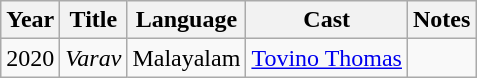<table class="wikitable">
<tr>
<th>Year</th>
<th>Title</th>
<th>Language</th>
<th>Cast</th>
<th>Notes</th>
</tr>
<tr>
<td>2020</td>
<td><em>Varav</em></td>
<td>Malayalam</td>
<td><a href='#'>Tovino Thomas</a></td>
<td></td>
</tr>
</table>
